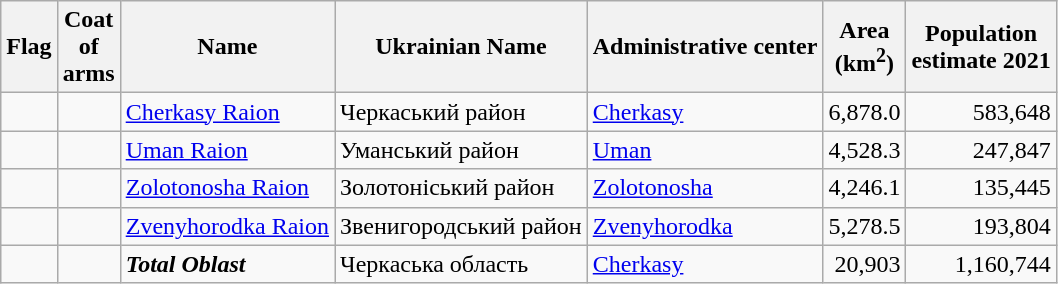<table class="sortable wikitable">
<tr>
<th>Flag</th>
<th>Coat<br>of<br>arms</th>
<th>Name</th>
<th>Ukrainian Name</th>
<th>Administrative center</th>
<th>Area <br>(km<sup>2</sup>)</th>
<th>Population<br>estimate 2021</th>
</tr>
<tr>
<td></td>
<td></td>
<td><a href='#'>Cherkasy Raion</a></td>
<td>Черкаський район</td>
<td><a href='#'>Cherkasy</a></td>
<td align="right">6,878.0</td>
<td align="right">583,648</td>
</tr>
<tr>
<td></td>
<td></td>
<td><a href='#'>Uman Raion</a></td>
<td>Уманський район</td>
<td><a href='#'>Uman</a></td>
<td align="right">4,528.3</td>
<td align="right">247,847</td>
</tr>
<tr>
<td></td>
<td></td>
<td><a href='#'>Zolotonosha Raion</a></td>
<td>Золотоніський район</td>
<td><a href='#'>Zolotonosha</a></td>
<td align="right">4,246.1</td>
<td align="right">135,445</td>
</tr>
<tr>
<td></td>
<td></td>
<td><a href='#'>Zvenyhorodka Raion</a></td>
<td>Звенигородський район</td>
<td><a href='#'>Zvenyhorodka</a></td>
<td align="right">5,278.5</td>
<td align="right">193,804</td>
</tr>
<tr>
<td></td>
<td></td>
<td><strong><em>Total Oblast</em></strong></td>
<td>Черкаська область</td>
<td><a href='#'>Cherkasy</a></td>
<td align="right">20,903</td>
<td align="right">1,160,744</td>
</tr>
</table>
